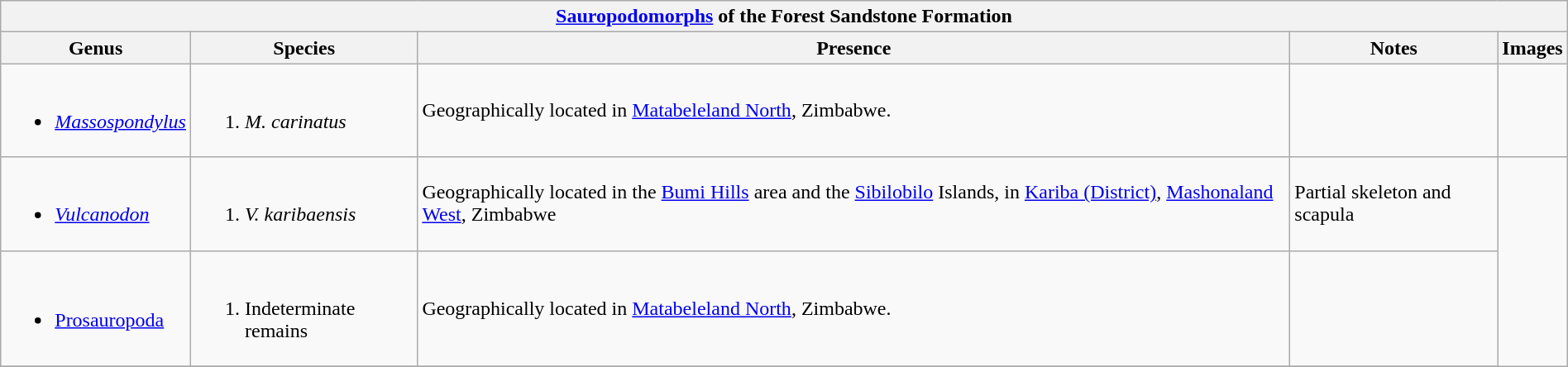<table class="wikitable" align="center" width="100%">
<tr>
<th colspan="5" align="center"><strong><a href='#'>Sauropodomorphs</a> of the Forest Sandstone Formation</strong></th>
</tr>
<tr>
<th>Genus</th>
<th>Species</th>
<th>Presence</th>
<th>Notes</th>
<th>Images</th>
</tr>
<tr>
<td><br><ul><li><em><a href='#'>Massospondylus</a></em></li></ul></td>
<td><br><ol><li><em>M. carinatus</em></li></ol></td>
<td>Geographically located in <a href='#'>Matabeleland North</a>, Zimbabwe.</td>
<td></td>
<td></td>
</tr>
<tr>
<td><br><ul><li><em><a href='#'>Vulcanodon</a></em></li></ul></td>
<td><br><ol><li><em>V. karibaensis</em></li></ol></td>
<td>Geographically located in the <a href='#'>Bumi Hills</a> area and the <a href='#'>Sibilobilo</a> Islands, in <a href='#'>Kariba (District)</a>, <a href='#'>Mashonaland West</a>, Zimbabwe</td>
<td>Partial skeleton  and scapula</td>
</tr>
<tr>
<td><br><ul><li><a href='#'>Prosauropoda</a></li></ul></td>
<td><br><ol><li>Indeterminate remains</li></ol></td>
<td>Geographically located in <a href='#'>Matabeleland North</a>, Zimbabwe.</td>
<td></td>
</tr>
<tr>
</tr>
</table>
